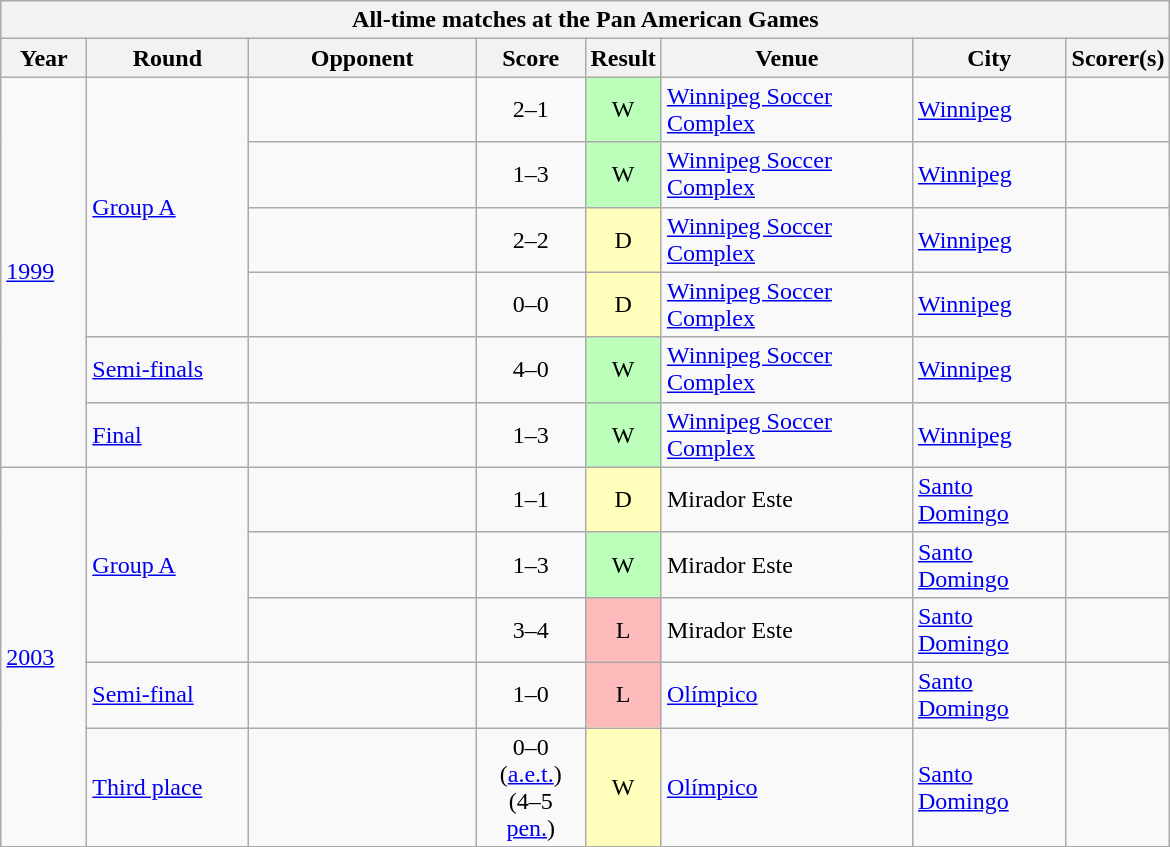<table class="wikitable collapsible collapsed">
<tr>
<th colspan=8>All-time matches at the Pan American Games</th>
</tr>
<tr>
<th width=50>Year</th>
<th width=100>Round</th>
<th width=145>Opponent</th>
<th width=65>Score</th>
<th width=20>Result</th>
<th width=160>Venue</th>
<th width=95>City</th>
<th>Scorer(s)</th>
</tr>
<tr>
<td rowspan="6"> <a href='#'>1999</a></td>
<td rowspan=4><a href='#'>Group A</a></td>
<td></td>
<td align=center>2–1</td>
<td align=center bgcolor="#bbffbb">W</td>
<td><a href='#'>Winnipeg Soccer Complex</a></td>
<td><a href='#'>Winnipeg</a></td>
<td></td>
</tr>
<tr>
<td></td>
<td align=center>1–3</td>
<td align=center bgcolor="#bbffbb">W</td>
<td><a href='#'>Winnipeg Soccer Complex</a></td>
<td><a href='#'>Winnipeg</a></td>
<td></td>
</tr>
<tr>
<td></td>
<td align=center>2–2</td>
<td align=center bgcolor="#ffffbb">D</td>
<td><a href='#'>Winnipeg Soccer Complex</a></td>
<td><a href='#'>Winnipeg</a></td>
<td></td>
</tr>
<tr>
<td></td>
<td align=center>0–0</td>
<td align=center bgcolor="#ffffbb">D</td>
<td><a href='#'>Winnipeg Soccer Complex</a></td>
<td><a href='#'>Winnipeg</a></td>
<td></td>
</tr>
<tr>
<td><a href='#'>Semi-finals</a></td>
<td></td>
<td align=center>4–0</td>
<td align=center bgcolor="#bbffbb">W</td>
<td><a href='#'>Winnipeg Soccer Complex</a></td>
<td><a href='#'>Winnipeg</a></td>
<td></td>
</tr>
<tr>
<td><a href='#'>Final</a></td>
<td></td>
<td align=center>1–3</td>
<td align=center bgcolor="#bbffbb">W</td>
<td><a href='#'>Winnipeg Soccer Complex</a></td>
<td><a href='#'>Winnipeg</a></td>
<td></td>
</tr>
<tr>
<td rowspan="5"> <a href='#'>2003</a></td>
<td rowspan=3><a href='#'>Group A</a></td>
<td></td>
<td align=center>1–1</td>
<td align=center bgcolor="#ffffbb">D</td>
<td>Mirador Este</td>
<td><a href='#'>Santo Domingo</a></td>
<td></td>
</tr>
<tr>
<td></td>
<td align=center>1–3</td>
<td align=center bgcolor="#bbffbb">W</td>
<td>Mirador Este</td>
<td><a href='#'>Santo Domingo</a></td>
<td></td>
</tr>
<tr>
<td></td>
<td align=center>3–4</td>
<td align=center bgcolor="#ffbbbb">L</td>
<td>Mirador Este</td>
<td><a href='#'>Santo Domingo</a></td>
<td></td>
</tr>
<tr>
<td rowspan="1"><a href='#'>Semi-final</a></td>
<td></td>
<td align=center>1–0</td>
<td align=center bgcolor="#ffbbbb">L</td>
<td><a href='#'>Olímpico</a></td>
<td><a href='#'>Santo Domingo</a></td>
<td></td>
</tr>
<tr>
<td rowspan="1"><a href='#'>Third place</a></td>
<td></td>
<td align=center>0–0 (<a href='#'>a.e.t.</a>) <br> (4–5 <a href='#'>pen.</a>)</td>
<td align=center bgcolor="#ffffbb">W</td>
<td><a href='#'>Olímpico</a></td>
<td><a href='#'>Santo Domingo</a></td>
<td></td>
</tr>
<tr>
</tr>
</table>
